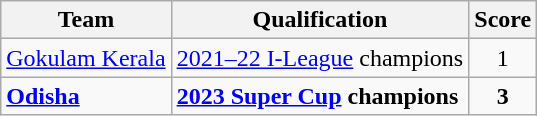<table class="wikitable">
<tr>
<th>Team</th>
<th>Qualification</th>
<th>Score</th>
</tr>
<tr>
<td><a href='#'>Gokulam Kerala</a></td>
<td><a href='#'>2021–22 I-League</a> champions</td>
<td align="center">1</td>
</tr>
<tr>
<td><strong><a href='#'>Odisha</a></strong></td>
<td><strong><a href='#'>2023 Super Cup</a> champions</strong></td>
<td align="center"><strong>3</strong></td>
</tr>
</table>
